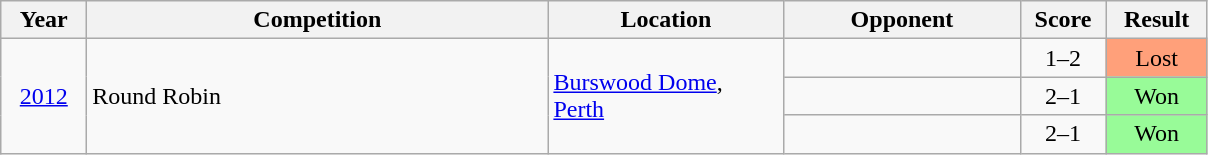<table class="wikitable">
<tr>
<th width="50">Year</th>
<th width="300">Competition</th>
<th width="150">Location</th>
<th width="150">Opponent</th>
<th width="50">Score</th>
<th width="60">Result</th>
</tr>
<tr>
<td align="center" rowspan="3"><a href='#'>2012</a></td>
<td rowspan=3>Round Robin</td>
<td rowspan=3><a href='#'>Burswood Dome</a>, <a href='#'>Perth</a></td>
<td></td>
<td align="center">1–2</td>
<td align="center" bgcolor="#FFA07A">Lost</td>
</tr>
<tr>
<td></td>
<td align="center">2–1</td>
<td align="center" bgcolor="#98FB98">Won</td>
</tr>
<tr>
<td></td>
<td align="center">2–1</td>
<td align="center" bgcolor="#98FB98">Won</td>
</tr>
</table>
